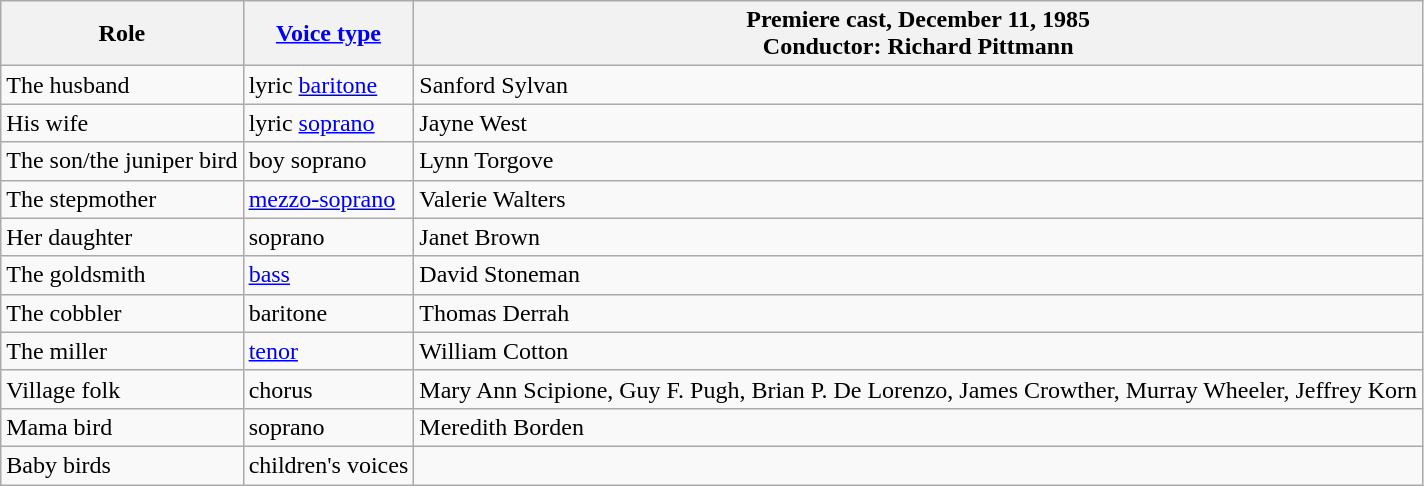<table class="wikitable">
<tr>
<th>Role</th>
<th><a href='#'>Voice type</a></th>
<th>Premiere cast, December 11, 1985<br>Conductor: Richard Pittmann</th>
</tr>
<tr>
<td>The husband</td>
<td>lyric <a href='#'>baritone</a></td>
<td>Sanford Sylvan</td>
</tr>
<tr>
<td>His wife</td>
<td>lyric <a href='#'>soprano</a></td>
<td>Jayne West</td>
</tr>
<tr>
<td>The son/the juniper bird</td>
<td>boy soprano</td>
<td>Lynn Torgove</td>
</tr>
<tr>
<td>The stepmother</td>
<td><a href='#'>mezzo-soprano</a></td>
<td>Valerie Walters</td>
</tr>
<tr>
<td>Her daughter</td>
<td>soprano</td>
<td>Janet Brown</td>
</tr>
<tr>
<td>The goldsmith</td>
<td><a href='#'>bass</a></td>
<td>David Stoneman</td>
</tr>
<tr>
<td>The cobbler</td>
<td>baritone</td>
<td>Thomas Derrah</td>
</tr>
<tr>
<td>The miller</td>
<td><a href='#'>tenor</a></td>
<td>William Cotton</td>
</tr>
<tr>
<td>Village folk</td>
<td>chorus</td>
<td>Mary Ann Scipione, Guy F. Pugh, Brian P. De Lorenzo, James Crowther, Murray Wheeler, Jeffrey Korn</td>
</tr>
<tr>
<td>Mama bird</td>
<td>soprano</td>
<td>Meredith Borden</td>
</tr>
<tr>
<td>Baby birds</td>
<td>children's voices</td>
<td></td>
</tr>
</table>
